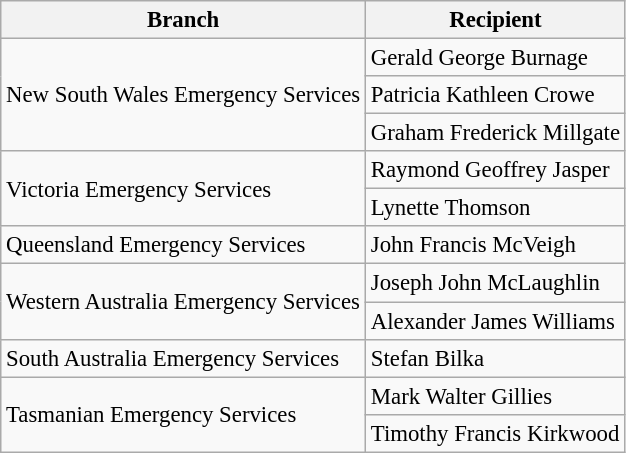<table class="wikitable" style="font-size:95%;">
<tr>
<th>Branch</th>
<th>Recipient</th>
</tr>
<tr>
<td rowspan="3">New South Wales Emergency Services</td>
<td>Gerald George Burnage</td>
</tr>
<tr>
<td>Patricia Kathleen Crowe</td>
</tr>
<tr>
<td>Graham Frederick Millgate</td>
</tr>
<tr>
<td rowspan="2">Victoria Emergency Services</td>
<td>Raymond Geoffrey Jasper</td>
</tr>
<tr>
<td>Lynette Thomson</td>
</tr>
<tr>
<td>Queensland Emergency Services</td>
<td>John Francis McVeigh</td>
</tr>
<tr>
<td rowspan="2">Western Australia Emergency Services</td>
<td>Joseph John McLaughlin</td>
</tr>
<tr>
<td>Alexander James Williams</td>
</tr>
<tr>
<td>South Australia Emergency Services</td>
<td>Stefan Bilka</td>
</tr>
<tr>
<td rowspan="2">Tasmanian Emergency Services</td>
<td>Mark Walter Gillies </td>
</tr>
<tr>
<td>Timothy Francis Kirkwood</td>
</tr>
</table>
